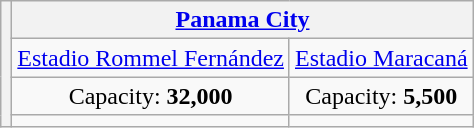<table class="wikitable" style="text-align:center">
<tr>
<th rowspan="4"></th>
<th colspan=2><a href='#'>Panama City</a></th>
</tr>
<tr>
<td><a href='#'>Estadio Rommel Fernández</a></td>
<td><a href='#'>Estadio Maracaná</a></td>
</tr>
<tr>
<td>Capacity: <strong>32,000</strong></td>
<td>Capacity: <strong>5,500</strong></td>
</tr>
<tr>
<td></td>
<td></td>
</tr>
</table>
